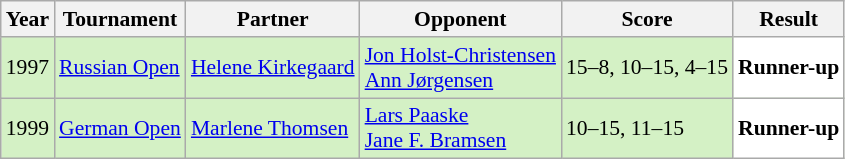<table class="sortable wikitable" style="font-size: 90%;">
<tr>
<th>Year</th>
<th>Tournament</th>
<th>Partner</th>
<th>Opponent</th>
<th>Score</th>
<th>Result</th>
</tr>
<tr style="background:#D4F1C5">
<td align="center">1997</td>
<td align="left"><a href='#'>Russian Open</a></td>
<td align="left"> <a href='#'>Helene Kirkegaard</a></td>
<td align="left"> <a href='#'>Jon Holst-Christensen</a><br> <a href='#'>Ann Jørgensen</a></td>
<td align="left">15–8, 10–15, 4–15</td>
<td style="text-align:left; background:white"> <strong>Runner-up</strong></td>
</tr>
<tr style="background:#D4F1C5">
<td align="center">1999</td>
<td align="left"><a href='#'>German Open</a></td>
<td align="left"> <a href='#'>Marlene Thomsen</a></td>
<td align="left"> <a href='#'>Lars Paaske</a><br> <a href='#'>Jane F. Bramsen</a></td>
<td align="left">10–15, 11–15</td>
<td style="text-align:left; background:white"> <strong>Runner-up</strong></td>
</tr>
</table>
